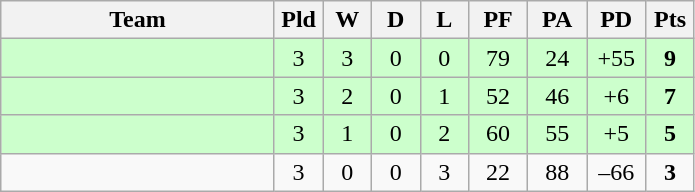<table class="wikitable" style="text-align:center;">
<tr>
<th width=175>Team</th>
<th width=25 abbr="Played">Pld</th>
<th width=25 abbr="Won">W</th>
<th width=25 abbr="Drawn">D</th>
<th width=25 abbr="Lost">L</th>
<th width=32 abbr="Points for">PF</th>
<th width=32 abbr="Points against">PA</th>
<th width=32 abbr="Points difference">PD</th>
<th width=25 abbr="Points">Pts</th>
</tr>
<tr bgcolor=ccffcc>
<td align=left></td>
<td>3</td>
<td>3</td>
<td>0</td>
<td>0</td>
<td>79</td>
<td>24</td>
<td>+55</td>
<td><strong>9</strong></td>
</tr>
<tr bgcolor=ccffcc>
<td align=left></td>
<td>3</td>
<td>2</td>
<td>0</td>
<td>1</td>
<td>52</td>
<td>46</td>
<td>+6</td>
<td><strong>7</strong></td>
</tr>
<tr bgcolor=ccffcc>
<td align=left></td>
<td>3</td>
<td>1</td>
<td>0</td>
<td>2</td>
<td>60</td>
<td>55</td>
<td>+5</td>
<td><strong>5</strong></td>
</tr>
<tr>
<td align=left></td>
<td>3</td>
<td>0</td>
<td>0</td>
<td>3</td>
<td>22</td>
<td>88</td>
<td>–66</td>
<td><strong>3</strong></td>
</tr>
</table>
